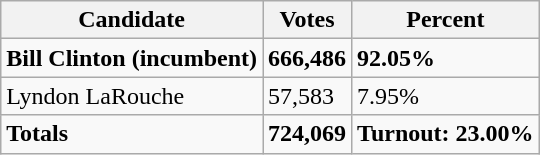<table class="wikitable">
<tr>
<th>Candidate</th>
<th>Votes</th>
<th>Percent</th>
</tr>
<tr>
<td><strong>Bill Clinton</strong> <strong>(incumbent)</strong></td>
<td><strong>666,486</strong></td>
<td><strong>92.05%</strong></td>
</tr>
<tr>
<td>Lyndon LaRouche</td>
<td>57,583</td>
<td>7.95%</td>
</tr>
<tr>
<td><strong>Totals</strong></td>
<td><strong>724,069</strong></td>
<td><strong>Turnout: 23.00%</strong></td>
</tr>
</table>
